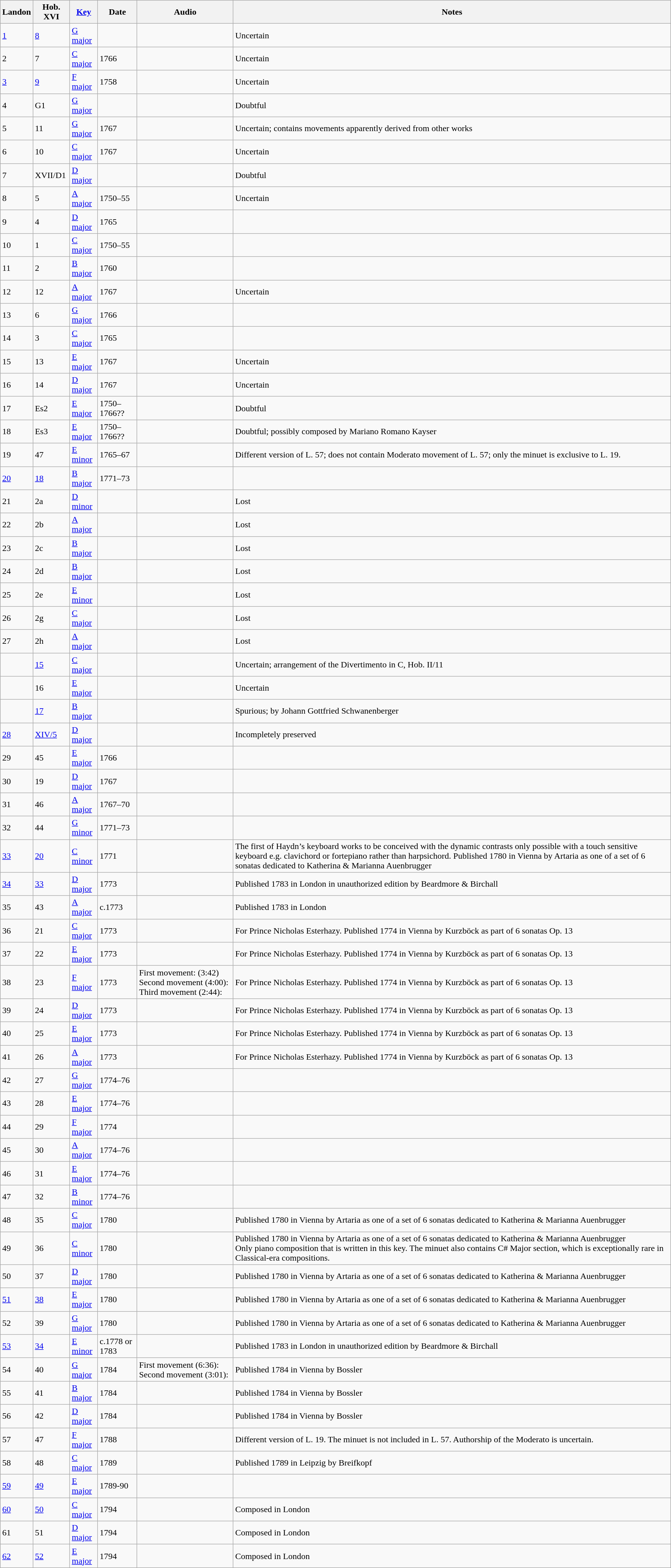<table class="wikitable sortable">
<tr>
<th>Landon</th>
<th>Hob. XVI</th>
<th><a href='#'>Key</a></th>
<th>Date</th>
<th>Audio</th>
<th>Notes</th>
</tr>
<tr>
<td><a href='#'>1</a></td>
<td><a href='#'>8</a></td>
<td><a href='#'>G major</a></td>
<td 1766></td>
<td></td>
<td>Uncertain</td>
</tr>
<tr>
<td>2</td>
<td>7</td>
<td><a href='#'>C major</a></td>
<td>1766</td>
<td></td>
<td>Uncertain</td>
</tr>
<tr>
<td><a href='#'>3</a></td>
<td><a href='#'>9</a></td>
<td><a href='#'>F major</a></td>
<td>1758</td>
<td></td>
<td>Uncertain</td>
</tr>
<tr>
<td>4</td>
<td>G1</td>
<td><a href='#'>G major</a></td>
<td></td>
<td></td>
<td>Doubtful</td>
</tr>
<tr>
<td>5</td>
<td>11</td>
<td><a href='#'>G major</a></td>
<td>1767</td>
<td></td>
<td>Uncertain; contains movements apparently derived from other works</td>
</tr>
<tr>
<td>6</td>
<td>10</td>
<td><a href='#'>C major</a></td>
<td>1767</td>
<td></td>
<td>Uncertain</td>
</tr>
<tr>
<td>7</td>
<td>XVII/D1</td>
<td><a href='#'>D major</a></td>
<td></td>
<td></td>
<td>Doubtful</td>
</tr>
<tr>
<td>8</td>
<td>5</td>
<td><a href='#'>A major</a></td>
<td>1750–55</td>
<td></td>
<td>Uncertain</td>
</tr>
<tr>
<td>9</td>
<td>4</td>
<td><a href='#'>D major</a></td>
<td>1765</td>
<td></td>
<td></td>
</tr>
<tr>
<td>10</td>
<td>1</td>
<td><a href='#'>C major</a></td>
<td>1750–55</td>
<td></td>
<td></td>
</tr>
<tr>
<td>11</td>
<td>2</td>
<td><a href='#'>B major</a></td>
<td>1760</td>
<td></td>
<td></td>
</tr>
<tr>
<td>12</td>
<td>12</td>
<td><a href='#'>A major</a></td>
<td>1767</td>
<td></td>
<td>Uncertain</td>
</tr>
<tr>
<td>13</td>
<td>6</td>
<td><a href='#'>G major</a></td>
<td>1766</td>
<td></td>
<td></td>
</tr>
<tr>
<td>14</td>
<td>3</td>
<td><a href='#'>C major</a></td>
<td>1765</td>
<td></td>
<td></td>
</tr>
<tr>
<td>15</td>
<td>13</td>
<td><a href='#'>E major</a></td>
<td>1767</td>
<td></td>
<td>Uncertain</td>
</tr>
<tr>
<td>16</td>
<td>14</td>
<td><a href='#'>D major</a></td>
<td>1767</td>
<td></td>
<td>Uncertain</td>
</tr>
<tr>
<td>17</td>
<td>Es2</td>
<td><a href='#'>E major</a></td>
<td>1750–1766??</td>
<td></td>
<td>Doubtful</td>
</tr>
<tr>
<td>18</td>
<td>Es3</td>
<td><a href='#'>E major</a></td>
<td>1750–1766??</td>
<td></td>
<td>Doubtful; possibly composed by Mariano Romano Kayser</td>
</tr>
<tr>
<td>19</td>
<td>47</td>
<td><a href='#'>E minor</a></td>
<td>1765–67</td>
<td></td>
<td>Different version of L. 57; does not contain Moderato movement of L. 57; only the minuet is exclusive to L. 19.</td>
</tr>
<tr>
<td><a href='#'>20</a></td>
<td><a href='#'>18</a></td>
<td><a href='#'>B major</a></td>
<td>1771–73</td>
<td></td>
<td></td>
</tr>
<tr>
<td>21</td>
<td>2a</td>
<td><a href='#'>D minor</a></td>
<td></td>
<td></td>
<td>Lost</td>
</tr>
<tr>
<td>22</td>
<td>2b</td>
<td><a href='#'>A major</a></td>
<td></td>
<td></td>
<td>Lost</td>
</tr>
<tr>
<td>23</td>
<td>2c</td>
<td><a href='#'>B major</a></td>
<td></td>
<td></td>
<td>Lost</td>
</tr>
<tr>
<td>24</td>
<td>2d</td>
<td><a href='#'>B major</a></td>
<td></td>
<td></td>
<td>Lost</td>
</tr>
<tr>
<td>25</td>
<td>2e</td>
<td><a href='#'>E minor</a></td>
<td></td>
<td></td>
<td>Lost</td>
</tr>
<tr>
<td>26</td>
<td>2g</td>
<td><a href='#'>C major</a></td>
<td></td>
<td></td>
<td>Lost</td>
</tr>
<tr>
<td>27</td>
<td>2h</td>
<td><a href='#'>A major</a></td>
<td></td>
<td></td>
<td>Lost</td>
</tr>
<tr>
<td></td>
<td><a href='#'>15</a></td>
<td><a href='#'>C major</a></td>
<td></td>
<td></td>
<td>Uncertain; arrangement of the Divertimento in C, Hob. II/11</td>
</tr>
<tr>
<td></td>
<td>16</td>
<td><a href='#'>E major</a></td>
<td></td>
<td></td>
<td>Uncertain</td>
</tr>
<tr>
<td></td>
<td><a href='#'>17</a></td>
<td><a href='#'>B major</a></td>
<td></td>
<td></td>
<td>Spurious; by Johann Gottfried Schwanenberger</td>
</tr>
<tr>
<td><a href='#'>28</a></td>
<td><a href='#'>XIV/5</a></td>
<td><a href='#'>D major</a></td>
<td></td>
<td></td>
<td>Incompletely preserved</td>
</tr>
<tr>
<td>29</td>
<td>45</td>
<td><a href='#'>E major</a></td>
<td>1766</td>
<td></td>
<td></td>
</tr>
<tr>
<td>30</td>
<td>19</td>
<td><a href='#'>D major</a></td>
<td>1767</td>
<td></td>
<td></td>
</tr>
<tr>
<td>31</td>
<td>46</td>
<td><a href='#'>A major</a></td>
<td>1767–70</td>
<td></td>
<td></td>
</tr>
<tr>
<td>32</td>
<td>44</td>
<td><a href='#'>G minor</a></td>
<td>1771–73</td>
<td></td>
<td></td>
</tr>
<tr>
<td><a href='#'>33</a></td>
<td><a href='#'>20</a></td>
<td><a href='#'>C minor</a></td>
<td>1771</td>
<td></td>
<td>The first of Haydn’s keyboard works to be conceived with the dynamic contrasts only possible with a touch sensitive keyboard e.g. clavichord or fortepiano rather than harpsichord. Published 1780 in Vienna by Artaria as one of a set of 6 sonatas dedicated to Katherina & Marianna Auenbrugger</td>
</tr>
<tr>
<td><a href='#'>34</a></td>
<td><a href='#'>33</a></td>
<td><a href='#'>D major</a></td>
<td>1773</td>
<td></td>
<td>Published 1783 in London in unauthorized edition by Beardmore & Birchall</td>
</tr>
<tr>
<td>35</td>
<td>43</td>
<td><a href='#'>A major</a></td>
<td>c.1773</td>
<td></td>
<td>Published 1783 in London</td>
</tr>
<tr>
<td>36</td>
<td>21</td>
<td><a href='#'>C major</a></td>
<td>1773</td>
<td></td>
<td>For Prince Nicholas Esterhazy. Published 1774 in Vienna by Kurzböck as part of 6 sonatas Op. 13</td>
</tr>
<tr>
<td>37</td>
<td>22</td>
<td><a href='#'>E major</a></td>
<td>1773</td>
<td></td>
<td>For Prince Nicholas Esterhazy. Published 1774 in Vienna by Kurzböck as part of 6 sonatas Op. 13</td>
</tr>
<tr>
<td>38</td>
<td>23</td>
<td><a href='#'>F major</a></td>
<td>1773</td>
<td>First movement: (3:42) <br>Second movement (4:00): 
Third movement (2:44): </td>
<td>For Prince Nicholas Esterhazy. Published 1774 in Vienna by Kurzböck as part of 6 sonatas Op. 13</td>
</tr>
<tr>
<td>39</td>
<td>24</td>
<td><a href='#'>D major</a></td>
<td>1773</td>
<td></td>
<td>For Prince Nicholas Esterhazy. Published 1774 in Vienna by Kurzböck as part of 6 sonatas Op. 13</td>
</tr>
<tr>
<td>40</td>
<td>25</td>
<td><a href='#'>E major</a></td>
<td>1773</td>
<td></td>
<td>For Prince Nicholas Esterhazy. Published 1774 in Vienna by Kurzböck as part of 6 sonatas Op. 13</td>
</tr>
<tr>
<td>41</td>
<td>26</td>
<td><a href='#'>A major</a></td>
<td>1773</td>
<td></td>
<td>For Prince Nicholas Esterhazy. Published 1774 in Vienna by Kurzböck as part of 6 sonatas Op. 13</td>
</tr>
<tr>
<td>42</td>
<td>27</td>
<td><a href='#'>G major</a></td>
<td>1774–76</td>
<td></td>
<td></td>
</tr>
<tr>
<td>43</td>
<td>28</td>
<td><a href='#'>E major</a></td>
<td>1774–76</td>
<td></td>
<td></td>
</tr>
<tr>
<td>44</td>
<td>29</td>
<td><a href='#'>F major</a></td>
<td>1774</td>
<td></td>
<td></td>
</tr>
<tr>
<td>45</td>
<td>30</td>
<td><a href='#'>A major</a></td>
<td>1774–76</td>
<td></td>
<td></td>
</tr>
<tr>
<td>46</td>
<td>31</td>
<td><a href='#'>E major</a></td>
<td>1774–76</td>
<td></td>
<td></td>
</tr>
<tr>
<td>47</td>
<td>32</td>
<td><a href='#'>B minor</a></td>
<td>1774–76</td>
<td></td>
<td></td>
</tr>
<tr>
<td>48</td>
<td>35</td>
<td><a href='#'>C major</a></td>
<td>1780</td>
<td></td>
<td>Published 1780 in Vienna by Artaria as one of a set of 6 sonatas dedicated to Katherina & Marianna Auenbrugger</td>
</tr>
<tr>
<td>49</td>
<td>36</td>
<td><a href='#'>C minor</a></td>
<td>1780</td>
<td></td>
<td>Published 1780 in Vienna by Artaria as one of a set of 6 sonatas dedicated to Katherina & Marianna Auenbrugger<br>Only piano composition that is written in this key. The minuet also contains C# Major section, which is exceptionally rare in Classical-era compositions.</td>
</tr>
<tr>
<td>50</td>
<td>37</td>
<td><a href='#'>D major</a></td>
<td>1780</td>
<td></td>
<td>Published 1780 in Vienna by Artaria as one of a set of 6 sonatas dedicated to Katherina & Marianna Auenbrugger</td>
</tr>
<tr>
<td><a href='#'>51</a></td>
<td><a href='#'>38</a></td>
<td><a href='#'>E major</a></td>
<td>1780</td>
<td></td>
<td>Published 1780 in Vienna by Artaria as one of a set of 6 sonatas dedicated to Katherina & Marianna Auenbrugger</td>
</tr>
<tr>
<td>52</td>
<td>39</td>
<td><a href='#'>G major</a></td>
<td>1780</td>
<td></td>
<td>Published 1780 in Vienna by Artaria as one of a set of 6 sonatas dedicated to Katherina & Marianna Auenbrugger</td>
</tr>
<tr>
<td><a href='#'>53</a></td>
<td><a href='#'>34</a></td>
<td><a href='#'>E minor</a></td>
<td>c.1778 or 1783</td>
<td></td>
<td>Published 1783 in London in unauthorized edition by Beardmore & Birchall</td>
</tr>
<tr>
<td>54</td>
<td>40</td>
<td><a href='#'>G major</a></td>
<td>1784</td>
<td>First movement (6:36):  Second movement (3:01): </td>
<td>Published 1784 in Vienna by Bossler</td>
</tr>
<tr>
<td>55</td>
<td>41</td>
<td><a href='#'>B major</a></td>
<td>1784</td>
<td></td>
<td>Published 1784 in Vienna by Bossler</td>
</tr>
<tr id="Landon 56">
<td>56</td>
<td>42</td>
<td><a href='#'>D major</a></td>
<td>1784</td>
<td></td>
<td>Published 1784 in Vienna by Bossler</td>
</tr>
<tr>
<td>57</td>
<td>47</td>
<td><a href='#'>F major</a></td>
<td>1788</td>
<td></td>
<td>Different version of L. 19. The minuet is not included in L. 57. Authorship of the Moderato is uncertain.</td>
</tr>
<tr>
<td>58</td>
<td>48</td>
<td><a href='#'>C major</a></td>
<td>1789</td>
<td></td>
<td>Published 1789 in Leipzig by Breifkopf</td>
</tr>
<tr>
<td><a href='#'>59</a></td>
<td><a href='#'>49</a></td>
<td><a href='#'>E major</a></td>
<td>1789-90</td>
<td></td>
<td></td>
</tr>
<tr>
<td><a href='#'>60</a></td>
<td><a href='#'>50</a></td>
<td><a href='#'>C major</a></td>
<td>1794</td>
<td></td>
<td>Composed in London</td>
</tr>
<tr>
<td>61</td>
<td>51</td>
<td><a href='#'>D major</a></td>
<td>1794</td>
<td></td>
<td>Composed in London</td>
</tr>
<tr>
<td><a href='#'>62</a></td>
<td><a href='#'>52</a></td>
<td><a href='#'>E major</a></td>
<td>1794</td>
<td></td>
<td>Composed in London</td>
</tr>
</table>
